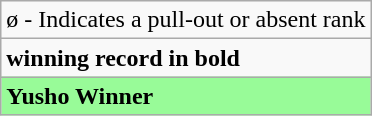<table class="wikitable">
<tr>
<td>ø - Indicates a pull-out or absent rank</td>
</tr>
<tr>
<td><strong>winning record in bold</strong></td>
</tr>
<tr>
<td style="background: PaleGreen;"><strong>Yusho Winner</strong></td>
</tr>
</table>
